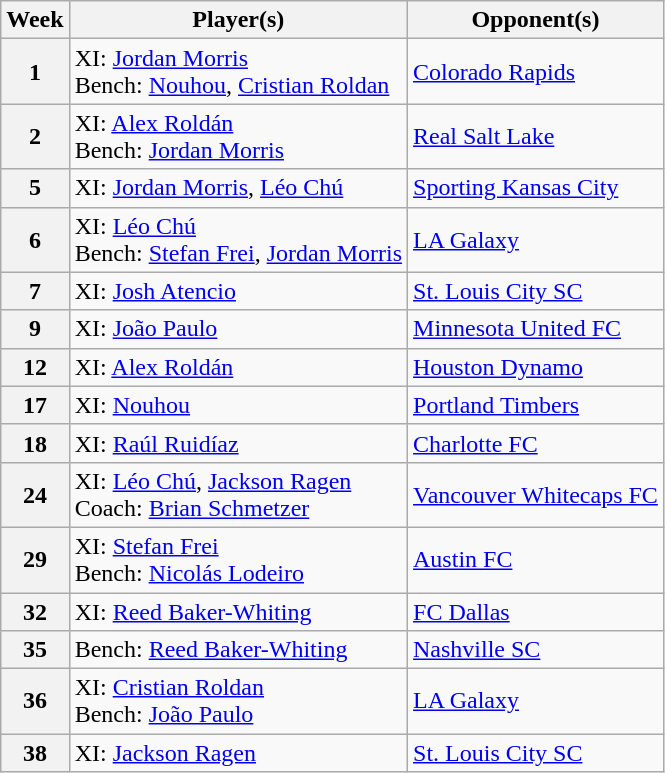<table class="wikitable plainrowheaders">
<tr>
<th scope=col>Week</th>
<th scope=col>Player(s)</th>
<th scope=col>Opponent(s)</th>
</tr>
<tr>
<th align="center">1</th>
<td>XI: <a href='#'>Jordan Morris</a><br>Bench: <a href='#'>Nouhou</a>, <a href='#'>Cristian Roldan</a></td>
<td><a href='#'>Colorado Rapids</a></td>
</tr>
<tr>
<th align="center">2</th>
<td>XI: <a href='#'>Alex Roldán</a><br>Bench: <a href='#'>Jordan Morris</a></td>
<td><a href='#'>Real Salt Lake</a></td>
</tr>
<tr>
<th align="center">5</th>
<td>XI: <a href='#'>Jordan Morris</a>, <a href='#'>Léo Chú</a></td>
<td><a href='#'>Sporting Kansas City</a></td>
</tr>
<tr>
<th align="center">6</th>
<td>XI: <a href='#'>Léo Chú</a><br>Bench: <a href='#'>Stefan Frei</a>, <a href='#'>Jordan Morris</a></td>
<td><a href='#'>LA Galaxy</a></td>
</tr>
<tr>
<th align="center">7</th>
<td>XI: <a href='#'>Josh Atencio</a></td>
<td><a href='#'>St. Louis City SC</a></td>
</tr>
<tr>
<th align="center">9</th>
<td>XI: <a href='#'>João Paulo</a></td>
<td><a href='#'>Minnesota United FC</a></td>
</tr>
<tr>
<th align="center">12</th>
<td>XI: <a href='#'>Alex Roldán</a></td>
<td><a href='#'>Houston Dynamo</a></td>
</tr>
<tr>
<th align="center">17</th>
<td>XI: <a href='#'>Nouhou</a></td>
<td><a href='#'>Portland Timbers</a></td>
</tr>
<tr>
<th align="center">18</th>
<td>XI: <a href='#'>Raúl Ruidíaz</a></td>
<td><a href='#'>Charlotte FC</a></td>
</tr>
<tr>
<th align="center">24</th>
<td>XI: <a href='#'>Léo Chú</a>, <a href='#'>Jackson Ragen</a><br>Coach: <a href='#'>Brian Schmetzer</a></td>
<td><a href='#'>Vancouver Whitecaps FC</a></td>
</tr>
<tr>
<th align="center">29</th>
<td>XI: <a href='#'>Stefan Frei</a><br>Bench: <a href='#'>Nicolás Lodeiro</a></td>
<td><a href='#'>Austin FC</a></td>
</tr>
<tr>
<th align="center">32</th>
<td>XI: <a href='#'>Reed Baker-Whiting</a></td>
<td><a href='#'>FC Dallas</a></td>
</tr>
<tr>
<th align="center">35</th>
<td>Bench: <a href='#'>Reed Baker-Whiting</a></td>
<td><a href='#'>Nashville SC</a></td>
</tr>
<tr>
<th align="center">36</th>
<td>XI: <a href='#'>Cristian Roldan</a><br>Bench: <a href='#'>João Paulo</a></td>
<td><a href='#'>LA Galaxy</a></td>
</tr>
<tr>
<th align="center">38</th>
<td>XI: <a href='#'>Jackson Ragen</a></td>
<td><a href='#'>St. Louis City SC</a></td>
</tr>
</table>
